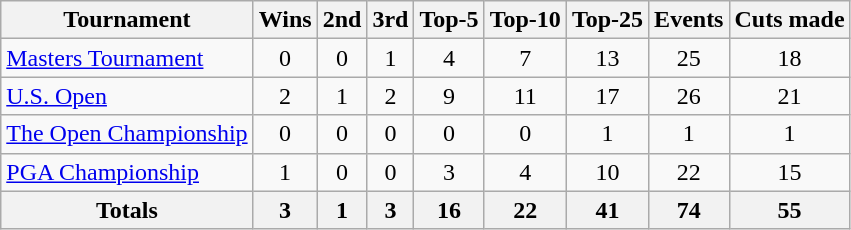<table class=wikitable style=text-align:center>
<tr>
<th>Tournament</th>
<th>Wins</th>
<th>2nd</th>
<th>3rd</th>
<th>Top-5</th>
<th>Top-10</th>
<th>Top-25</th>
<th>Events</th>
<th>Cuts made</th>
</tr>
<tr>
<td align=left><a href='#'>Masters Tournament</a></td>
<td>0</td>
<td>0</td>
<td>1</td>
<td>4</td>
<td>7</td>
<td>13</td>
<td>25</td>
<td>18</td>
</tr>
<tr>
<td align=left><a href='#'>U.S. Open</a></td>
<td>2</td>
<td>1</td>
<td>2</td>
<td>9</td>
<td>11</td>
<td>17</td>
<td>26</td>
<td>21</td>
</tr>
<tr>
<td align=left><a href='#'>The Open Championship</a></td>
<td>0</td>
<td>0</td>
<td>0</td>
<td>0</td>
<td>0</td>
<td>1</td>
<td>1</td>
<td>1</td>
</tr>
<tr>
<td align=left><a href='#'>PGA Championship</a></td>
<td>1</td>
<td>0</td>
<td>0</td>
<td>3</td>
<td>4</td>
<td>10</td>
<td>22</td>
<td>15</td>
</tr>
<tr>
<th>Totals</th>
<th>3</th>
<th>1</th>
<th>3</th>
<th>16</th>
<th>22</th>
<th>41</th>
<th>74</th>
<th>55</th>
</tr>
</table>
